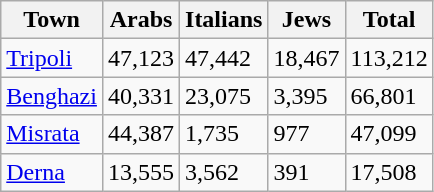<table class="wikitable">
<tr>
<th>Town</th>
<th>Arabs</th>
<th>Italians</th>
<th>Jews</th>
<th>Total</th>
</tr>
<tr>
<td><a href='#'>Tripoli</a></td>
<td>47,123</td>
<td>47,442</td>
<td>18,467</td>
<td>113,212</td>
</tr>
<tr>
<td><a href='#'>Benghazi</a></td>
<td>40,331</td>
<td>23,075</td>
<td>3,395</td>
<td>66,801</td>
</tr>
<tr>
<td><a href='#'>Misrata</a></td>
<td>44,387</td>
<td>1,735</td>
<td>977</td>
<td>47,099</td>
</tr>
<tr>
<td><a href='#'>Derna</a></td>
<td>13,555</td>
<td>3,562</td>
<td>391</td>
<td>17,508</td>
</tr>
</table>
